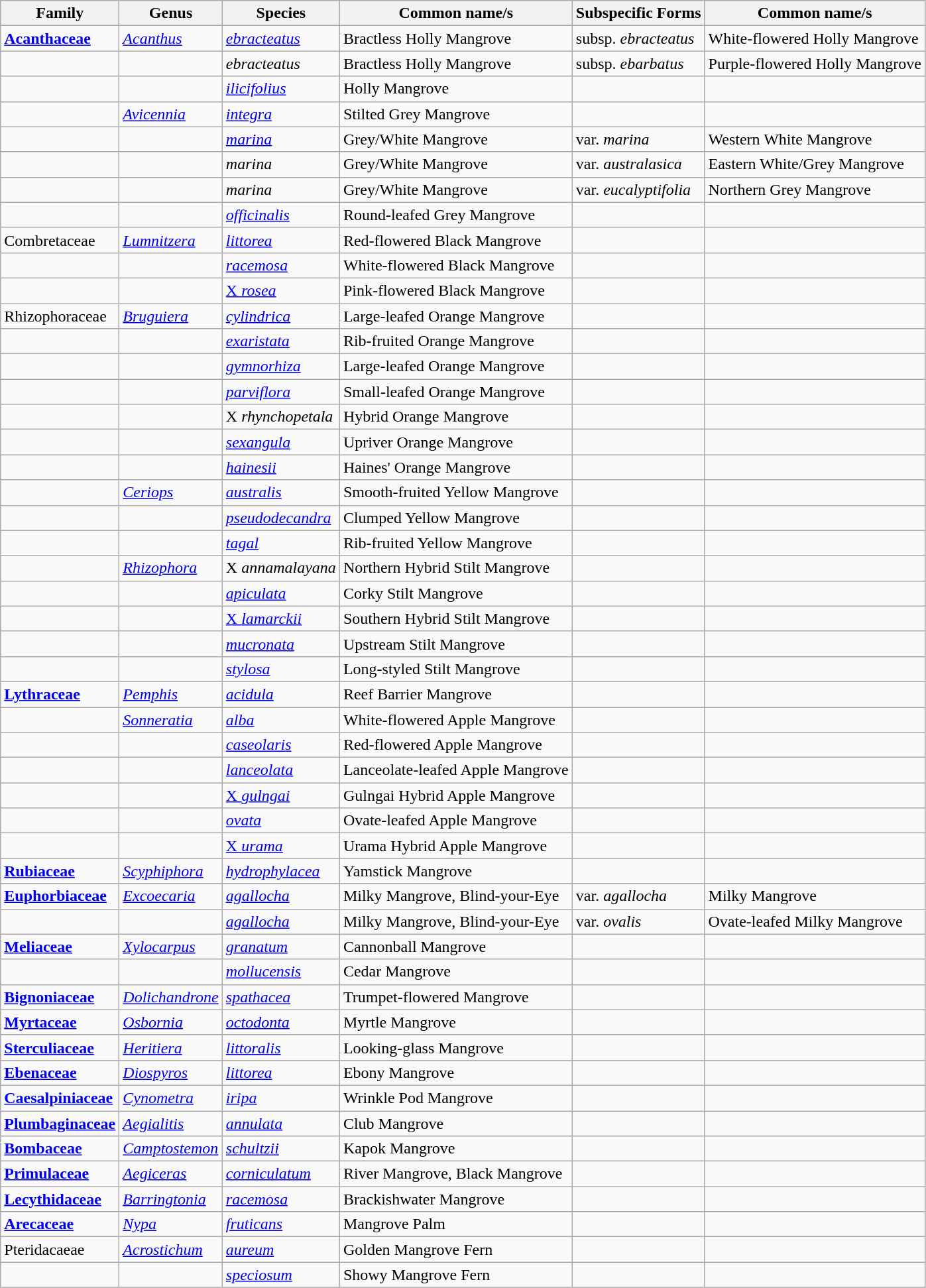<table class=wikitable>
<tr>
<th>Family</th>
<th>Genus</th>
<th>Species</th>
<th>Common name/s</th>
<th>Subspecific Forms</th>
<th>Common name/s<br></th>
</tr>
<tr>
<td><strong><a href='#'>Acanthaceae</a></strong></td>
<td><em><a href='#'>Acanthus</a></em></td>
<td><em><a href='#'>ebracteatus</a></em></td>
<td>Bractless Holly Mangrove</td>
<td>subsp. <em>ebracteatus</em></td>
<td>White-flowered Holly Mangrove</td>
</tr>
<tr>
<td></td>
<td></td>
<td><em>ebracteatus</em></td>
<td>Bractless Holly Mangrove</td>
<td>subsp. <em>ebarbatus</em></td>
<td>Purple-flowered Holly Mangrove</td>
</tr>
<tr>
<td></td>
<td></td>
<td><em><a href='#'>ilicifolius</a></em></td>
<td>Holly Mangrove</td>
<td></td>
<td></td>
</tr>
<tr>
<td></td>
<td><em><a href='#'>Avicennia</a></em></td>
<td><em><a href='#'>integra</a></em></td>
<td>Stilted Grey Mangrove</td>
<td></td>
<td></td>
</tr>
<tr>
<td></td>
<td></td>
<td><em><a href='#'>marina</a></em></td>
<td>Grey/White Mangrove</td>
<td>var. <em>marina</em></td>
<td>Western White Mangrove</td>
</tr>
<tr>
<td></td>
<td></td>
<td><em>marina</em></td>
<td>Grey/White Mangrove</td>
<td>var. <em>australasica</em></td>
<td>Eastern White/Grey Mangrove</td>
</tr>
<tr>
<td></td>
<td></td>
<td><em>marina</em></td>
<td>Grey/White Mangrove</td>
<td>var. <em>eucalyptifolia</em></td>
<td>Northern Grey Mangrove</td>
</tr>
<tr>
<td></td>
<td></td>
<td><em><a href='#'>officinalis</a></em></td>
<td>Round-leafed Grey Mangrove</td>
<td></td>
<td></td>
</tr>
<tr>
<td>Combretaceae</td>
<td><em><a href='#'>Lumnitzera</a></em></td>
<td><em><a href='#'>littorea</a></em></td>
<td>Red-flowered Black Mangrove</td>
<td></td>
<td></td>
</tr>
<tr>
<td></td>
<td></td>
<td><em><a href='#'>racemosa</a></em></td>
<td>White-flowered Black Mangrove</td>
<td></td>
<td></td>
</tr>
<tr>
<td></td>
<td></td>
<td><a href='#'>X <em>rosea</em></a></td>
<td>Pink-flowered Black Mangrove</td>
<td></td>
<td></td>
</tr>
<tr>
<td>Rhizophoraceae</td>
<td><em><a href='#'>Bruguiera</a></em></td>
<td><em><a href='#'>cylindrica</a></em></td>
<td>Large-leafed Orange Mangrove</td>
<td></td>
<td></td>
</tr>
<tr>
<td></td>
<td></td>
<td><em><a href='#'>exaristata</a></em></td>
<td>Rib-fruited Orange Mangrove</td>
<td></td>
<td></td>
</tr>
<tr>
<td></td>
<td></td>
<td><em><a href='#'>gymnorhiza</a></em></td>
<td>Large-leafed Orange Mangrove</td>
<td></td>
<td></td>
</tr>
<tr>
<td></td>
<td></td>
<td><em><a href='#'>parviflora</a></em></td>
<td>Small-leafed Orange Mangrove</td>
<td></td>
<td></td>
</tr>
<tr>
<td></td>
<td></td>
<td>X <em>rhynchopetala</em></td>
<td>Hybrid Orange Mangrove</td>
<td></td>
<td></td>
</tr>
<tr>
<td></td>
<td></td>
<td><em><a href='#'>sexangula</a></em></td>
<td>Upriver Orange Mangrove</td>
<td></td>
<td></td>
</tr>
<tr>
<td></td>
<td></td>
<td><em><a href='#'>hainesii</a></em></td>
<td>Haines' Orange Mangrove</td>
<td></td>
<td></td>
</tr>
<tr>
<td></td>
<td><em><a href='#'>Ceriops</a></em></td>
<td><em><a href='#'>australis</a></em></td>
<td>Smooth-fruited Yellow Mangrove</td>
<td></td>
<td></td>
</tr>
<tr>
<td></td>
<td></td>
<td><em><a href='#'>pseudodecandra</a></em></td>
<td>Clumped Yellow Mangrove</td>
<td></td>
<td></td>
</tr>
<tr>
<td></td>
<td></td>
<td><em><a href='#'>tagal</a></em></td>
<td>Rib-fruited Yellow Mangrove</td>
<td></td>
<td></td>
</tr>
<tr>
<td></td>
<td><em><a href='#'>Rhizophora</a></em></td>
<td>X <em>annamalayana</em></td>
<td>Northern Hybrid Stilt Mangrove</td>
<td></td>
<td></td>
</tr>
<tr>
<td></td>
<td></td>
<td><em><a href='#'>apiculata</a></em></td>
<td>Corky Stilt Mangrove</td>
<td></td>
<td></td>
</tr>
<tr>
<td></td>
<td></td>
<td><a href='#'>X <em>lamarckii</em></a></td>
<td>Southern Hybrid Stilt Mangrove</td>
<td></td>
<td></td>
</tr>
<tr>
<td></td>
<td></td>
<td><em><a href='#'>mucronata</a></em></td>
<td>Upstream Stilt Mangrove</td>
<td></td>
<td></td>
</tr>
<tr>
<td></td>
<td></td>
<td><em><a href='#'>stylosa</a></em></td>
<td>Long-styled Stilt Mangrove</td>
<td></td>
<td></td>
</tr>
<tr>
<td><strong><a href='#'>Lythraceae</a></strong></td>
<td><em><a href='#'>Pemphis</a></em></td>
<td><em><a href='#'>acidula</a></em></td>
<td>Reef Barrier Mangrove</td>
<td></td>
<td></td>
</tr>
<tr>
<td></td>
<td><em><a href='#'>Sonneratia</a></em></td>
<td><em><a href='#'>alba</a></em></td>
<td>White-flowered Apple Mangrove</td>
<td></td>
<td></td>
</tr>
<tr>
<td></td>
<td></td>
<td><em><a href='#'>caseolaris</a></em></td>
<td>Red-flowered Apple Mangrove</td>
<td></td>
<td></td>
</tr>
<tr>
<td></td>
<td></td>
<td><em><a href='#'>lanceolata</a></em></td>
<td>Lanceolate-leafed Apple Mangrove</td>
<td></td>
<td></td>
</tr>
<tr>
<td></td>
<td></td>
<td><a href='#'>X <em>gulngai</em></a></td>
<td>Gulngai Hybrid Apple Mangrove</td>
<td></td>
<td></td>
</tr>
<tr>
<td></td>
<td></td>
<td><em><a href='#'>ovata</a></em></td>
<td>Ovate-leafed Apple Mangrove</td>
<td></td>
<td></td>
</tr>
<tr>
<td></td>
<td></td>
<td><a href='#'>X <em>urama</em></a></td>
<td>Urama Hybrid Apple Mangrove</td>
<td></td>
<td></td>
</tr>
<tr>
<td><strong><a href='#'>Rubiaceae</a></strong></td>
<td><em><a href='#'>Scyphiphora</a></em></td>
<td><em><a href='#'>hydrophylacea</a></em></td>
<td>Yamstick Mangrove</td>
<td></td>
<td></td>
</tr>
<tr>
<td><strong><a href='#'>Euphorbiaceae</a></strong></td>
<td><em><a href='#'>Excoecaria</a></em></td>
<td><em><a href='#'>agallocha</a></em></td>
<td>Milky Mangrove, Blind-your-Eye</td>
<td>var. <em>agallocha</em></td>
<td>Milky Mangrove</td>
</tr>
<tr>
<td></td>
<td></td>
<td><em><a href='#'>agallocha</a></em></td>
<td>Milky Mangrove, Blind-your-Eye</td>
<td>var. <em>ovalis</em></td>
<td>Ovate-leafed Milky Mangrove</td>
</tr>
<tr>
<td><strong><a href='#'>Meliaceae</a></strong></td>
<td><em><a href='#'>Xylocarpus</a></em></td>
<td><em><a href='#'>granatum</a></em></td>
<td>Cannonball Mangrove</td>
<td></td>
<td></td>
</tr>
<tr>
<td></td>
<td></td>
<td><em><a href='#'>mollucensis</a></em></td>
<td>Cedar Mangrove</td>
<td></td>
<td></td>
</tr>
<tr>
<td><strong><a href='#'>Bignoniaceae</a></strong></td>
<td><em><a href='#'>Dolichandrone</a></em></td>
<td><em><a href='#'>spathacea</a></em></td>
<td>Trumpet-flowered Mangrove</td>
<td></td>
<td></td>
</tr>
<tr>
<td><strong><a href='#'>Myrtaceae</a></strong></td>
<td><em><a href='#'>Osbornia</a></em></td>
<td><em><a href='#'>octodonta</a></em></td>
<td>Myrtle Mangrove</td>
<td></td>
<td></td>
</tr>
<tr>
<td><strong><a href='#'>Sterculiaceae</a></strong></td>
<td><em><a href='#'>Heritiera</a></em></td>
<td><em><a href='#'>littoralis</a></em></td>
<td>Looking-glass Mangrove</td>
<td></td>
<td></td>
</tr>
<tr>
<td><strong><a href='#'>Ebenaceae</a></strong></td>
<td><em><a href='#'>Diospyros</a></em></td>
<td><em><a href='#'>littorea</a></em></td>
<td>Ebony Mangrove</td>
<td></td>
<td></td>
</tr>
<tr>
<td><strong><a href='#'>Caesalpiniaceae</a></strong></td>
<td><em><a href='#'>Cynometra</a></em></td>
<td><em><a href='#'>iripa</a></em></td>
<td>Wrinkle Pod Mangrove</td>
<td></td>
<td></td>
</tr>
<tr>
<td><strong><a href='#'>Plumbaginaceae</a></strong></td>
<td><em><a href='#'>Aegialitis</a></em></td>
<td><em><a href='#'>annulata</a></em></td>
<td>Club Mangrove</td>
<td></td>
<td></td>
</tr>
<tr>
<td><strong><a href='#'>Bombaceae</a></strong></td>
<td><em><a href='#'>Camptostemon</a></em></td>
<td><em><a href='#'>schultzii</a></em></td>
<td>Kapok Mangrove</td>
<td></td>
<td></td>
</tr>
<tr>
<td><strong><a href='#'>Primulaceae</a></strong></td>
<td><em><a href='#'>Aegiceras</a></em></td>
<td><em><a href='#'>corniculatum</a></em></td>
<td>River Mangrove, Black Mangrove</td>
<td></td>
<td></td>
</tr>
<tr>
<td><strong><a href='#'>Lecythidaceae</a></strong></td>
<td><em><a href='#'>Barringtonia</a></em></td>
<td><em><a href='#'>racemosa</a></em></td>
<td>Brackishwater Mangrove</td>
<td></td>
<td></td>
</tr>
<tr>
<td><strong><a href='#'>Arecaceae</a></strong></td>
<td><em><a href='#'>Nypa</a></em></td>
<td><em><a href='#'>fruticans</a></em></td>
<td>Mangrove Palm</td>
<td></td>
<td></td>
</tr>
<tr>
<td>Pteridacaeae</td>
<td><em><a href='#'>Acrostichum</a></em></td>
<td><em><a href='#'>aureum</a></em></td>
<td>Golden Mangrove Fern</td>
<td></td>
<td></td>
</tr>
<tr>
<td></td>
<td></td>
<td><em><a href='#'>speciosum</a></em></td>
<td>Showy Mangrove Fern</td>
<td></td>
<td></td>
</tr>
<tr>
</tr>
</table>
